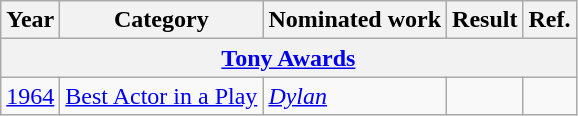<table class="wikitable">
<tr>
<th>Year</th>
<th>Category</th>
<th>Nominated work</th>
<th>Result</th>
<th>Ref.</th>
</tr>
<tr>
<th colspan="5"><a href='#'>Tony Awards</a></th>
</tr>
<tr>
<td><a href='#'>1964</a></td>
<td><a href='#'>Best Actor in a Play</a></td>
<td><a href='#'><em>Dylan</em></a></td>
<td></td>
<td></td>
</tr>
</table>
